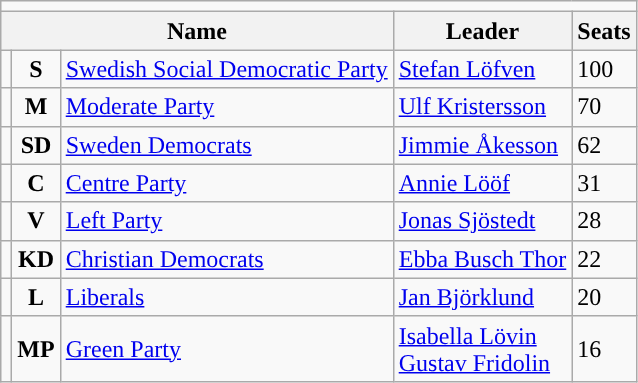<table class="wikitable">
<tr>
<td colspan=5></td>
</tr>
<tr>
<th colspan=3>Name</th>
<th>Leader</th>
<th>Seats</th>
</tr>
<tr>
<td style="background:"></td>
<td style="text-align:center;"><strong>S</strong></td>
<td><a href='#'>Swedish Social Democratic Party</a><br></td>
<td><a href='#'>Stefan Löfven</a></td>
<td>100</td>
</tr>
<tr>
<td style="background:"></td>
<td style="text-align:center;"><strong>M</strong></td>
<td><a href='#'>Moderate Party</a><br></td>
<td><a href='#'>Ulf Kristersson</a></td>
<td>70</td>
</tr>
<tr>
<td style="background:"></td>
<td style="text-align:center;"><strong>SD</strong></td>
<td><a href='#'>Sweden Democrats</a><br></td>
<td><a href='#'>Jimmie Åkesson</a></td>
<td>62</td>
</tr>
<tr>
<td style="background:"></td>
<td style="text-align:center;"><strong>C</strong></td>
<td><a href='#'>Centre Party</a><br></td>
<td><a href='#'>Annie Lööf</a></td>
<td>31</td>
</tr>
<tr>
<td style="background:"></td>
<td style="text-align:center;"><strong>V</strong></td>
<td><a href='#'>Left Party</a><br></td>
<td><a href='#'>Jonas Sjöstedt</a></td>
<td>28</td>
</tr>
<tr>
<td style="background:"></td>
<td style="text-align:center;"><strong>KD</strong></td>
<td><a href='#'>Christian Democrats</a><br></td>
<td><a href='#'>Ebba Busch Thor</a></td>
<td>22</td>
</tr>
<tr>
<td style="background:"></td>
<td style="text-align:center;"><strong>L</strong></td>
<td><a href='#'>Liberals</a><br></td>
<td><a href='#'>Jan Björklund</a></td>
<td>20</td>
</tr>
<tr>
<td style="background:"></td>
<td style="text-align:center;"><strong>MP</strong></td>
<td><a href='#'>Green Party</a><br></td>
<td><a href='#'>Isabella Lövin</a><br><a href='#'>Gustav Fridolin</a></td>
<td>16</td>
</tr>
</table>
